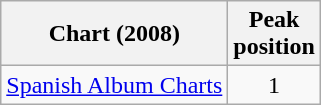<table class="wikitable sortable">
<tr>
<th>Chart (2008)</th>
<th>Peak<br>position</th>
</tr>
<tr>
<td><a href='#'>Spanish Album Charts</a></td>
<td align="center">1</td>
</tr>
</table>
